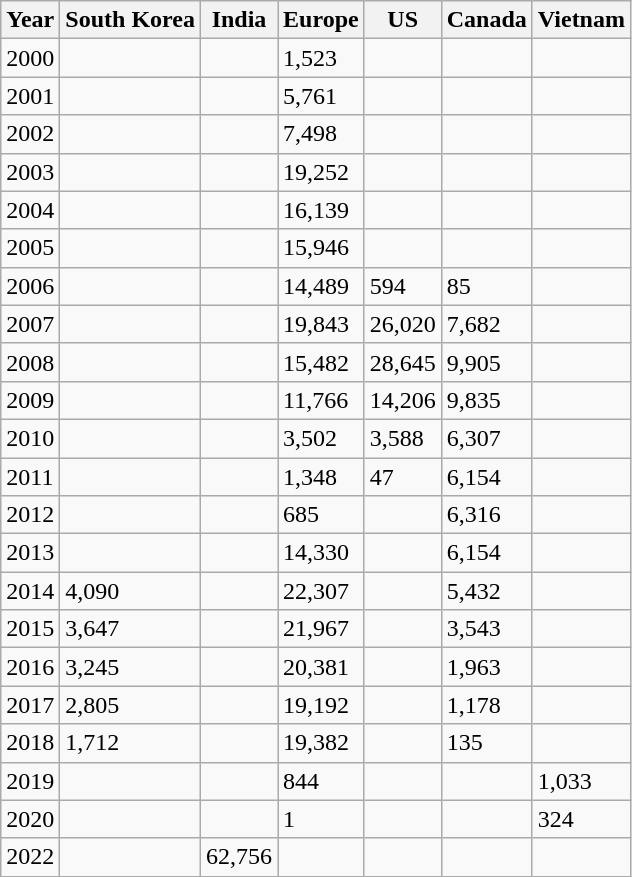<table class="wikitable">
<tr>
<th>Year</th>
<th>South Korea</th>
<th>India</th>
<th>Europe</th>
<th>US</th>
<th>Canada</th>
<th>Vietnam</th>
</tr>
<tr>
<td>2000</td>
<td></td>
<td></td>
<td>1,523</td>
<td></td>
<td></td>
<td></td>
</tr>
<tr>
<td>2001</td>
<td></td>
<td></td>
<td>5,761</td>
<td></td>
<td></td>
<td></td>
</tr>
<tr>
<td>2002</td>
<td></td>
<td></td>
<td>7,498</td>
<td></td>
<td></td>
<td></td>
</tr>
<tr>
<td>2003</td>
<td></td>
<td></td>
<td>19,252</td>
<td></td>
<td></td>
<td></td>
</tr>
<tr>
<td>2004</td>
<td></td>
<td></td>
<td>16,139</td>
<td></td>
<td></td>
<td></td>
</tr>
<tr>
<td>2005</td>
<td></td>
<td></td>
<td>15,946</td>
<td></td>
<td></td>
<td></td>
</tr>
<tr>
<td>2006</td>
<td></td>
<td></td>
<td>14,489</td>
<td>594</td>
<td>85</td>
<td></td>
</tr>
<tr>
<td>2007</td>
<td></td>
<td></td>
<td>19,843</td>
<td>26,020</td>
<td>7,682</td>
<td></td>
</tr>
<tr>
<td>2008</td>
<td></td>
<td></td>
<td>15,482</td>
<td>28,645</td>
<td>9,905</td>
<td></td>
</tr>
<tr>
<td>2009</td>
<td></td>
<td></td>
<td>11,766</td>
<td>14,206</td>
<td>9,835</td>
<td></td>
</tr>
<tr>
<td>2010</td>
<td></td>
<td></td>
<td>3,502</td>
<td>3,588</td>
<td>6,307</td>
<td></td>
</tr>
<tr>
<td>2011</td>
<td></td>
<td></td>
<td>1,348</td>
<td>47</td>
<td>6,154</td>
<td></td>
</tr>
<tr>
<td>2012</td>
<td></td>
<td></td>
<td>685</td>
<td></td>
<td>6,316</td>
<td></td>
</tr>
<tr>
<td>2013</td>
<td></td>
<td></td>
<td>14,330</td>
<td></td>
<td>6,154</td>
<td></td>
</tr>
<tr>
<td>2014</td>
<td>4,090</td>
<td></td>
<td>22,307</td>
<td></td>
<td>5,432</td>
<td></td>
</tr>
<tr>
<td>2015</td>
<td>3,647</td>
<td></td>
<td>21,967</td>
<td></td>
<td>3,543</td>
<td></td>
</tr>
<tr>
<td>2016</td>
<td>3,245</td>
<td></td>
<td>20,381</td>
<td></td>
<td>1,963</td>
<td></td>
</tr>
<tr>
<td>2017</td>
<td>2,805</td>
<td></td>
<td>19,192</td>
<td></td>
<td>1,178</td>
<td></td>
</tr>
<tr>
<td>2018</td>
<td>1,712</td>
<td></td>
<td>19,382</td>
<td></td>
<td>135</td>
<td></td>
</tr>
<tr>
<td>2019</td>
<td></td>
<td></td>
<td>844</td>
<td></td>
<td></td>
<td>1,033</td>
</tr>
<tr>
<td>2020</td>
<td></td>
<td></td>
<td>1</td>
<td></td>
<td></td>
<td>324</td>
</tr>
<tr>
<td>2022</td>
<td></td>
<td>62,756</td>
<td></td>
<td></td>
<td></td>
<td></td>
</tr>
</table>
